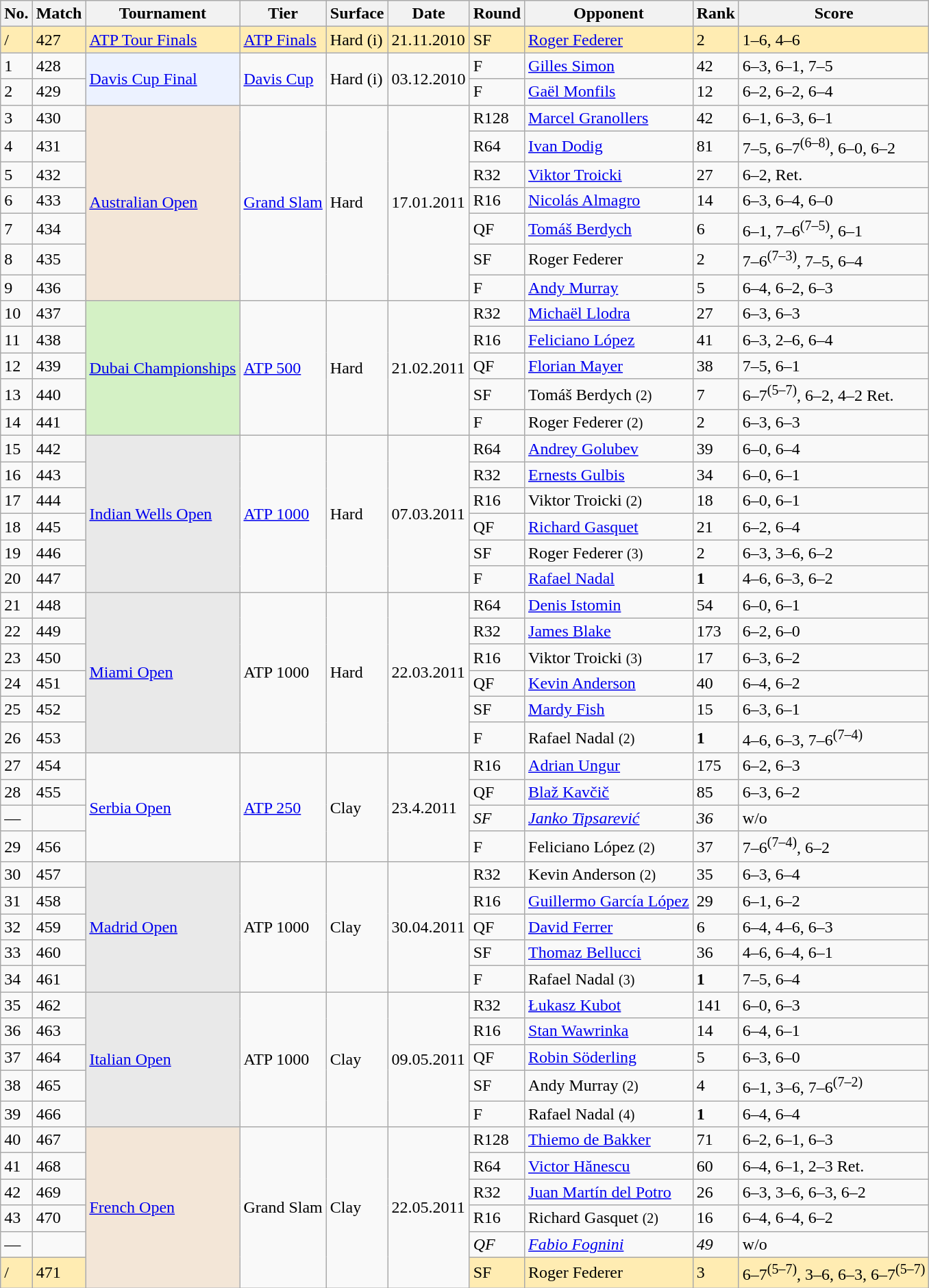<table class="wikitable nowrap">
<tr>
<th>No.</th>
<th>Match</th>
<th>Tournament</th>
<th>Tier</th>
<th>Surface</th>
<th>Date</th>
<th>Round</th>
<th>Opponent</th>
<th>Rank</th>
<th>Score</th>
</tr>
<tr bgcolor=#FFECB2>
<td>/</td>
<td>427</td>
<td><a href='#'>ATP Tour Finals</a></td>
<td><a href='#'>ATP Finals</a></td>
<td>Hard (i)</td>
<td>21.11.2010</td>
<td>SF</td>
<td> <a href='#'>Roger Federer</a></td>
<td>2</td>
<td>1–6, 4–6</td>
</tr>
<tr>
<td>1</td>
<td>428</td>
<td bgcolor=ECF2FF rowspan=2><a href='#'>Davis Cup Final</a></td>
<td rowspan=2><a href='#'>Davis Cup</a></td>
<td rowspan=2>Hard (i)</td>
<td rowspan=2>03.12.2010</td>
<td>F</td>
<td> <a href='#'>Gilles Simon</a></td>
<td>42</td>
<td>6–3, 6–1, 7–5</td>
</tr>
<tr>
<td>2</td>
<td>429</td>
<td>F</td>
<td> <a href='#'>Gaël Monfils</a></td>
<td>12</td>
<td>6–2, 6–2, 6–4</td>
</tr>
<tr>
<td>3</td>
<td>430</td>
<td bgcolor=F3E6D7 rowspan=7><a href='#'>Australian Open</a></td>
<td rowspan=7><a href='#'>Grand Slam</a></td>
<td rowspan=7>Hard</td>
<td rowspan=7>17.01.2011</td>
<td>R128</td>
<td> <a href='#'>Marcel Granollers</a></td>
<td>42</td>
<td>6–1, 6–3, 6–1</td>
</tr>
<tr>
<td>4</td>
<td>431</td>
<td>R64</td>
<td> <a href='#'>Ivan Dodig</a></td>
<td>81</td>
<td>7–5, 6–7<sup>(6–8)</sup>, 6–0, 6–2</td>
</tr>
<tr>
<td>5</td>
<td>432</td>
<td>R32</td>
<td> <a href='#'>Viktor Troicki</a></td>
<td>27</td>
<td>6–2, Ret.</td>
</tr>
<tr>
<td>6</td>
<td>433</td>
<td>R16</td>
<td> <a href='#'>Nicolás Almagro</a></td>
<td>14</td>
<td>6–3, 6–4, 6–0</td>
</tr>
<tr>
<td>7</td>
<td>434</td>
<td>QF</td>
<td> <a href='#'>Tomáš Berdych</a></td>
<td>6</td>
<td>6–1, 7–6<sup>(7–5)</sup>, 6–1</td>
</tr>
<tr>
<td>8</td>
<td>435</td>
<td>SF</td>
<td> Roger Federer</td>
<td>2</td>
<td>7–6<sup>(7–3)</sup>, 7–5, 6–4</td>
</tr>
<tr>
<td>9</td>
<td>436</td>
<td>F</td>
<td> <a href='#'>Andy Murray</a></td>
<td>5</td>
<td>6–4, 6–2, 6–3</td>
</tr>
<tr>
<td>10</td>
<td>437</td>
<td bgcolor=D4F1C5 rowspan=5><a href='#'>Dubai Championships</a></td>
<td rowspan=5><a href='#'>ATP 500</a></td>
<td rowspan=5>Hard</td>
<td rowspan=5>21.02.2011</td>
<td>R32</td>
<td> <a href='#'>Michaël Llodra</a></td>
<td>27</td>
<td>6–3, 6–3</td>
</tr>
<tr>
<td>11</td>
<td>438</td>
<td>R16</td>
<td> <a href='#'>Feliciano López</a></td>
<td>41</td>
<td>6–3, 2–6, 6–4</td>
</tr>
<tr>
<td>12</td>
<td>439</td>
<td>QF</td>
<td> <a href='#'>Florian Mayer</a></td>
<td>38</td>
<td>7–5, 6–1</td>
</tr>
<tr>
<td>13</td>
<td>440</td>
<td>SF</td>
<td> Tomáš Berdych <small>(2)</small></td>
<td>7</td>
<td>6–7<sup>(5–7)</sup>, 6–2, 4–2 Ret.</td>
</tr>
<tr>
<td>14</td>
<td>441</td>
<td>F</td>
<td> Roger Federer <small>(2)</small></td>
<td>2</td>
<td>6–3, 6–3</td>
</tr>
<tr>
<td>15</td>
<td>442</td>
<td bgcolor=E9E9E9 rowspan=6><a href='#'>Indian Wells Open</a></td>
<td rowspan=6><a href='#'>ATP 1000</a></td>
<td rowspan=6>Hard</td>
<td rowspan=6>07.03.2011</td>
<td>R64</td>
<td> <a href='#'>Andrey Golubev</a></td>
<td>39</td>
<td>6–0, 6–4</td>
</tr>
<tr>
<td>16</td>
<td>443</td>
<td>R32</td>
<td> <a href='#'>Ernests Gulbis</a></td>
<td>34</td>
<td>6–0, 6–1</td>
</tr>
<tr>
<td>17</td>
<td>444</td>
<td>R16</td>
<td> Viktor Troicki <small>(2)</small></td>
<td>18</td>
<td>6–0, 6–1</td>
</tr>
<tr>
<td>18</td>
<td>445</td>
<td>QF</td>
<td> <a href='#'>Richard Gasquet</a></td>
<td>21</td>
<td>6–2, 6–4</td>
</tr>
<tr>
<td>19</td>
<td>446</td>
<td>SF</td>
<td> Roger Federer <small>(3)</small></td>
<td>2</td>
<td>6–3, 3–6, 6–2</td>
</tr>
<tr>
<td>20</td>
<td>447</td>
<td>F</td>
<td> <a href='#'>Rafael Nadal</a></td>
<td><strong>1</strong></td>
<td>4–6, 6–3, 6–2</td>
</tr>
<tr>
<td>21</td>
<td>448</td>
<td bgcolor=E9E9E9 rowspan=6><a href='#'>Miami Open</a></td>
<td rowspan=6>ATP 1000</td>
<td rowspan=6>Hard</td>
<td rowspan=6>22.03.2011</td>
<td>R64</td>
<td> <a href='#'>Denis Istomin</a></td>
<td>54</td>
<td>6–0, 6–1</td>
</tr>
<tr>
<td>22</td>
<td>449</td>
<td>R32</td>
<td> <a href='#'>James Blake</a></td>
<td>173</td>
<td>6–2, 6–0</td>
</tr>
<tr>
<td>23</td>
<td>450</td>
<td>R16</td>
<td> Viktor Troicki <small>(3)</small></td>
<td>17</td>
<td>6–3, 6–2</td>
</tr>
<tr>
<td>24</td>
<td>451</td>
<td>QF</td>
<td> <a href='#'>Kevin Anderson</a></td>
<td>40</td>
<td>6–4, 6–2</td>
</tr>
<tr>
<td>25</td>
<td>452</td>
<td>SF</td>
<td> <a href='#'>Mardy Fish</a></td>
<td>15</td>
<td>6–3, 6–1</td>
</tr>
<tr>
<td>26</td>
<td>453</td>
<td>F</td>
<td> Rafael Nadal <small>(2)</small></td>
<td><strong>1</strong></td>
<td>4–6, 6–3, 7–6<sup>(7–4)</sup></td>
</tr>
<tr>
<td>27</td>
<td>454</td>
<td rowspan=4><a href='#'>Serbia Open</a></td>
<td rowspan=4><a href='#'>ATP 250</a></td>
<td rowspan=4>Clay</td>
<td rowspan=4>23.4.2011</td>
<td>R16</td>
<td> <a href='#'>Adrian Ungur</a></td>
<td>175</td>
<td>6–2, 6–3</td>
</tr>
<tr>
<td>28</td>
<td>455</td>
<td>QF</td>
<td> <a href='#'>Blaž Kavčič</a></td>
<td>85</td>
<td>6–3, 6–2</td>
</tr>
<tr>
<td>—</td>
<td></td>
<td><em>SF</em></td>
<td> <em><a href='#'>Janko Tipsarević</a></em></td>
<td><em>36</em></td>
<td>w/o</td>
</tr>
<tr>
<td>29</td>
<td>456</td>
<td>F</td>
<td> Feliciano López <small>(2)</small></td>
<td>37</td>
<td>7–6<sup>(7–4)</sup>, 6–2</td>
</tr>
<tr>
<td>30</td>
<td>457</td>
<td bgcolor=E9E9E9 rowspan=5><a href='#'>Madrid Open</a></td>
<td rowspan=5>ATP 1000</td>
<td rowspan=5>Clay</td>
<td rowspan=5>30.04.2011</td>
<td>R32</td>
<td> Kevin Anderson <small>(2)</small></td>
<td>35</td>
<td>6–3, 6–4</td>
</tr>
<tr>
<td>31</td>
<td>458</td>
<td>R16</td>
<td> <a href='#'>Guillermo García López</a></td>
<td>29</td>
<td>6–1, 6–2</td>
</tr>
<tr>
<td>32</td>
<td>459</td>
<td>QF</td>
<td> <a href='#'>David Ferrer</a></td>
<td>6</td>
<td>6–4, 4–6, 6–3</td>
</tr>
<tr>
<td>33</td>
<td>460</td>
<td>SF</td>
<td> <a href='#'>Thomaz Bellucci</a></td>
<td>36</td>
<td>4–6, 6–4, 6–1</td>
</tr>
<tr>
<td>34</td>
<td>461</td>
<td>F</td>
<td> Rafael Nadal <small>(3)</small></td>
<td><strong>1</strong></td>
<td>7–5, 6–4</td>
</tr>
<tr>
<td>35</td>
<td>462</td>
<td bgcolor=E9E9E9 rowspan=5><a href='#'>Italian Open</a></td>
<td rowspan=5>ATP 1000</td>
<td rowspan=5>Clay</td>
<td rowspan=5>09.05.2011</td>
<td>R32</td>
<td> <a href='#'>Łukasz Kubot</a></td>
<td>141</td>
<td>6–0, 6–3</td>
</tr>
<tr>
<td>36</td>
<td>463</td>
<td>R16</td>
<td> <a href='#'>Stan Wawrinka</a></td>
<td>14</td>
<td>6–4, 6–1</td>
</tr>
<tr>
<td>37</td>
<td>464</td>
<td>QF</td>
<td> <a href='#'>Robin Söderling</a></td>
<td>5</td>
<td>6–3, 6–0</td>
</tr>
<tr>
<td>38</td>
<td>465</td>
<td>SF</td>
<td> Andy Murray <small>(2)</small></td>
<td>4</td>
<td>6–1, 3–6, 7–6<sup>(7–2)</sup></td>
</tr>
<tr>
<td>39</td>
<td>466</td>
<td>F</td>
<td> Rafael Nadal <small>(4)</small></td>
<td><strong>1</strong></td>
<td>6–4, 6–4</td>
</tr>
<tr>
<td>40</td>
<td>467</td>
<td bgcolor=F3E6D7 rowspan=6><a href='#'>French Open</a></td>
<td rowspan=6>Grand Slam</td>
<td rowspan=6>Clay</td>
<td rowspan=6>22.05.2011</td>
<td>R128</td>
<td> <a href='#'>Thiemo de Bakker</a></td>
<td>71</td>
<td>6–2, 6–1, 6–3</td>
</tr>
<tr>
<td>41</td>
<td>468</td>
<td>R64</td>
<td> <a href='#'>Victor Hănescu</a></td>
<td>60</td>
<td>6–4, 6–1, 2–3 Ret.</td>
</tr>
<tr>
<td>42</td>
<td>469</td>
<td>R32</td>
<td> <a href='#'>Juan Martín del Potro</a></td>
<td>26</td>
<td>6–3, 3–6, 6–3, 6–2</td>
</tr>
<tr>
<td>43</td>
<td>470</td>
<td>R16</td>
<td> Richard Gasquet <small>(2)</small></td>
<td>16</td>
<td>6–4, 6–4, 6–2</td>
</tr>
<tr>
<td>—</td>
<td></td>
<td><em>QF</em></td>
<td> <em><a href='#'>Fabio Fognini</a></em></td>
<td><em>49</em></td>
<td>w/o</td>
</tr>
<tr bgcolor=FFECB2>
<td>/</td>
<td>471</td>
<td>SF</td>
<td> Roger Federer</td>
<td>3</td>
<td>6–7<sup>(5–7)</sup>, 3–6, 6–3, 6–7<sup>(5–7)</sup></td>
</tr>
</table>
